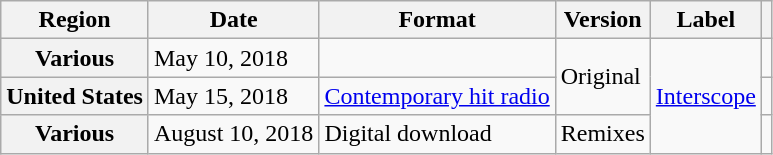<table class="wikitable plainrowheaders">
<tr>
<th scope="col">Region</th>
<th scope="col">Date</th>
<th scope="col">Format</th>
<th scope="col">Version</th>
<th scope="col">Label</th>
<th scope="col"></th>
</tr>
<tr>
<th scope="row">Various</th>
<td>May 10, 2018</td>
<td></td>
<td rowspan="2">Original</td>
<td rowspan="3"><a href='#'>Interscope</a></td>
<td></td>
</tr>
<tr>
<th scope="row">United States</th>
<td>May 15, 2018</td>
<td><a href='#'>Contemporary hit radio</a></td>
<td></td>
</tr>
<tr>
<th scope="row">Various</th>
<td>August 10, 2018</td>
<td>Digital download</td>
<td>Remixes</td>
<td></td>
</tr>
</table>
